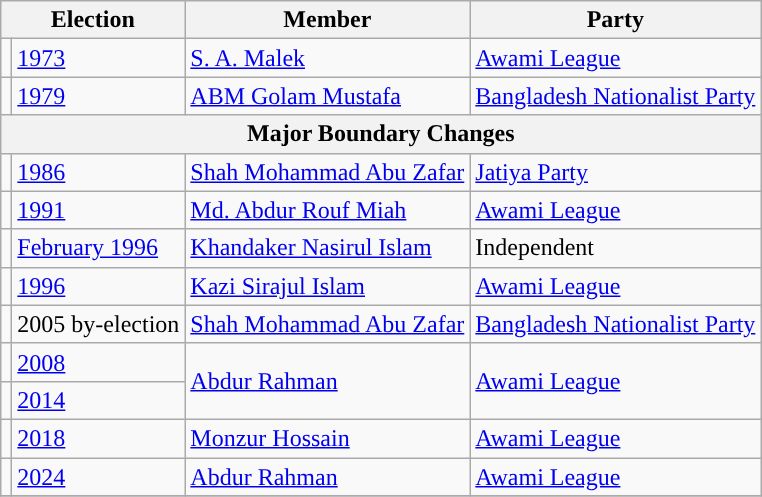<table class="wikitable">
<tr>
<th colspan="2">Election</th>
<th>Member</th>
<th>Party</th>
</tr>
<tr>
<td style="background-color:"></td>
<td><a href='#'>1973</a></td>
<td><a href='#'>S. A. Malek</a></td>
<td><a href='#'>Awami League</a></td>
</tr>
<tr>
<td style="background-color:"></td>
<td><a href='#'>1979</a></td>
<td><a href='#'>ABM Golam Mustafa</a></td>
<td><a href='#'>Bangladesh Nationalist Party</a></td>
</tr>
<tr>
<th colspan="4">Major Boundary Changes</th>
</tr>
<tr>
<td style="background-color:"></td>
<td><a href='#'>1986</a></td>
<td><a href='#'>Shah Mohammad Abu Zafar</a></td>
<td><a href='#'>Jatiya Party</a></td>
</tr>
<tr>
<td style="background-color:"></td>
<td><a href='#'>1991</a></td>
<td><a href='#'>Md. Abdur Rouf Miah</a></td>
<td><a href='#'>Awami League</a></td>
</tr>
<tr>
<td></td>
<td><a href='#'>February 1996</a></td>
<td><a href='#'>Khandaker Nasirul Islam</a></td>
<td>Independent</td>
</tr>
<tr>
<td style="background-color:"></td>
<td><a href='#'>1996</a></td>
<td><a href='#'>Kazi Sirajul Islam</a></td>
<td><a href='#'>Awami League</a></td>
</tr>
<tr>
<td style="background-color:"></td>
<td>2005 by-election</td>
<td><a href='#'>Shah Mohammad Abu Zafar</a></td>
<td><a href='#'>Bangladesh Nationalist Party</a></td>
</tr>
<tr>
<td style="background-color:"></td>
<td><a href='#'>2008</a></td>
<td rowspan="2"><a href='#'>Abdur Rahman</a></td>
<td rowspan="2"><a href='#'>Awami League</a></td>
</tr>
<tr>
<td style="background-color:"></td>
<td><a href='#'>2014</a></td>
</tr>
<tr>
<td style="background-color:"></td>
<td><a href='#'>2018</a></td>
<td><a href='#'>Monzur Hossain</a></td>
<td><a href='#'>Awami League</a></td>
</tr>
<tr>
<td style="background-color:"></td>
<td><a href='#'>2024</a></td>
<td><a href='#'>Abdur Rahman</a></td>
<td><a href='#'>Awami League</a></td>
</tr>
<tr>
</tr>
</table>
